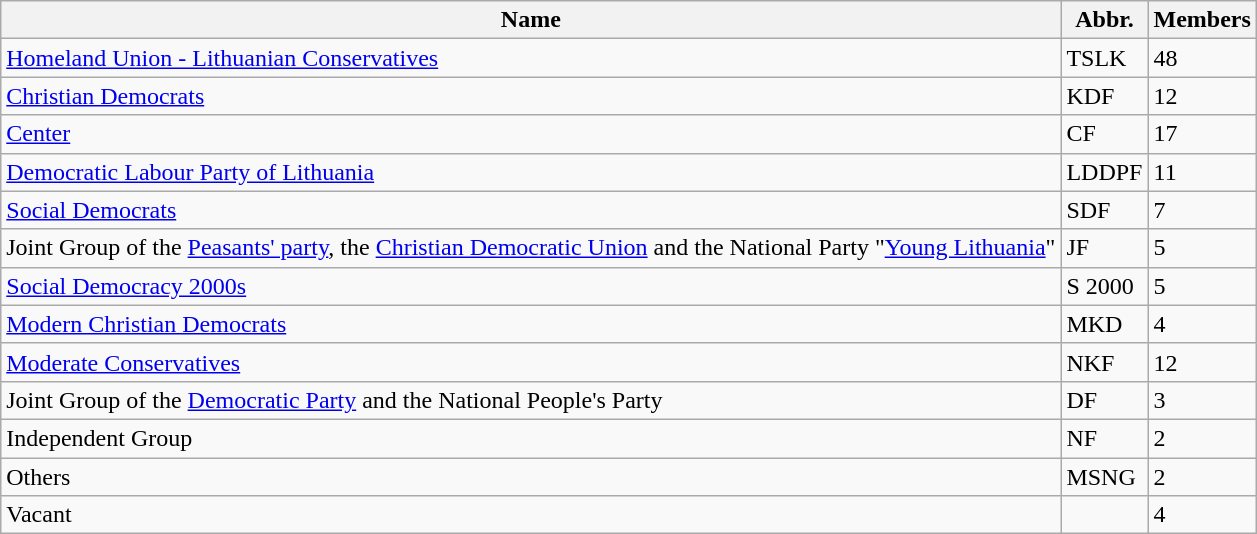<table class=wikitable style=text-align:left>
<tr>
<th>Name</th>
<th>Abbr.</th>
<th>Members</th>
</tr>
<tr>
<td><a href='#'>Homeland Union - Lithuanian Conservatives</a></td>
<td>TSLK</td>
<td>48</td>
</tr>
<tr>
<td><a href='#'>Christian Democrats</a></td>
<td>KDF</td>
<td>12</td>
</tr>
<tr>
<td><a href='#'>Center</a></td>
<td>CF</td>
<td>17</td>
</tr>
<tr>
<td><a href='#'>Democratic Labour Party of Lithuania</a></td>
<td>LDDPF</td>
<td>11</td>
</tr>
<tr>
<td><a href='#'>Social Democrats</a></td>
<td>SDF</td>
<td>7</td>
</tr>
<tr>
<td>Joint Group of the <a href='#'>Peasants' party</a>, the <a href='#'>Christian Democratic Union</a> and the National Party "<a href='#'>Young Lithuania</a>"</td>
<td>JF</td>
<td>5</td>
</tr>
<tr>
<td><a href='#'>Social Democracy 2000s</a></td>
<td>S 2000</td>
<td>5</td>
</tr>
<tr>
<td><a href='#'>Modern Christian Democrats</a></td>
<td>MKD</td>
<td>4</td>
</tr>
<tr>
<td><a href='#'>Moderate Conservatives</a></td>
<td>NKF</td>
<td>12</td>
</tr>
<tr>
<td>Joint Group of the <a href='#'>Democratic Party</a> and the National People's Party</td>
<td>DF</td>
<td>3</td>
</tr>
<tr>
<td>Independent Group</td>
<td>NF</td>
<td>2</td>
</tr>
<tr>
<td>Others</td>
<td>MSNG</td>
<td>2</td>
</tr>
<tr>
<td>Vacant</td>
<td></td>
<td>4</td>
</tr>
</table>
